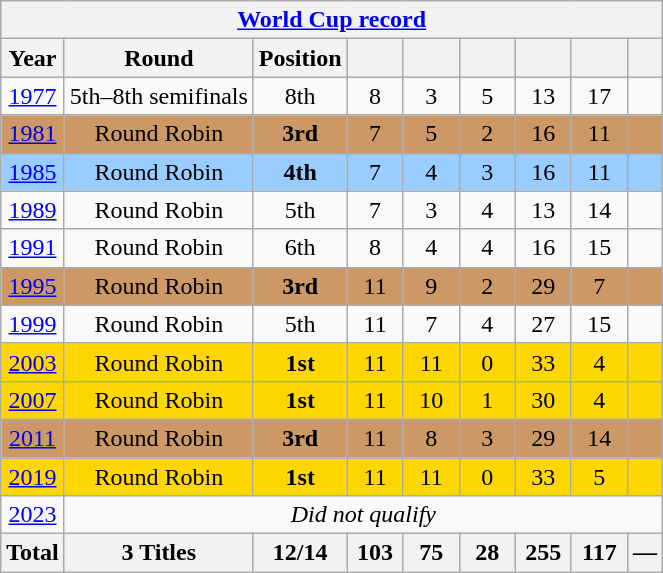<table class="wikitable" style="text-align: center;">
<tr>
<th colspan=9><a href='#'>World Cup record</a></th>
</tr>
<tr>
<th>Year</th>
<th>Round</th>
<th>Position</th>
<th width=30></th>
<th width=30></th>
<th width=30></th>
<th width=30></th>
<th width=30></th>
<th></th>
</tr>
<tr>
<td> <a href='#'>1977</a></td>
<td>5th–8th semifinals</td>
<td>8th</td>
<td>8</td>
<td>3</td>
<td>5</td>
<td>13</td>
<td>17</td>
<td></td>
</tr>
<tr bgcolor=cc9966>
<td> <a href='#'>1981</a></td>
<td>Round Robin</td>
<td><strong>3rd</strong></td>
<td>7</td>
<td>5</td>
<td>2</td>
<td>16</td>
<td>11</td>
<td></td>
</tr>
<tr bgcolor=#9acdff>
<td> <a href='#'>1985</a></td>
<td>Round Robin</td>
<td><strong>4th</strong></td>
<td>7</td>
<td>4</td>
<td>3</td>
<td>16</td>
<td>11</td>
<td></td>
</tr>
<tr>
<td> <a href='#'>1989</a></td>
<td>Round Robin</td>
<td>5th</td>
<td>7</td>
<td>3</td>
<td>4</td>
<td>13</td>
<td>14</td>
<td></td>
</tr>
<tr>
<td> <a href='#'>1991</a></td>
<td>Round Robin</td>
<td>6th</td>
<td>8</td>
<td>4</td>
<td>4</td>
<td>16</td>
<td>15</td>
<td></td>
</tr>
<tr bgcolor=cc9966>
<td> <a href='#'>1995</a></td>
<td>Round Robin</td>
<td><strong>3rd</strong></td>
<td>11</td>
<td>9</td>
<td>2</td>
<td>29</td>
<td>7</td>
<td></td>
</tr>
<tr>
<td> <a href='#'>1999</a></td>
<td>Round Robin</td>
<td>5th</td>
<td>11</td>
<td>7</td>
<td>4</td>
<td>27</td>
<td>15</td>
<td></td>
</tr>
<tr bgcolor=gold>
<td> <a href='#'>2003</a></td>
<td>Round Robin</td>
<td><strong>1st</strong></td>
<td>11</td>
<td>11</td>
<td>0</td>
<td>33</td>
<td>4</td>
<td></td>
</tr>
<tr bgcolor=gold>
<td> <a href='#'>2007</a></td>
<td>Round Robin</td>
<td><strong>1st</strong></td>
<td>11</td>
<td>10</td>
<td>1</td>
<td>30</td>
<td>4</td>
<td></td>
</tr>
<tr bgcolor=cc9966>
<td> <a href='#'>2011</a></td>
<td>Round Robin</td>
<td><strong>3rd</strong></td>
<td>11</td>
<td>8</td>
<td>3</td>
<td>29</td>
<td>14</td>
<td></td>
</tr>
<tr bgcolor=gold>
<td> <a href='#'>2019</a></td>
<td>Round Robin</td>
<td><strong>1st</strong></td>
<td>11</td>
<td>11</td>
<td>0</td>
<td>33</td>
<td>5</td>
<td></td>
</tr>
<tr>
<td>  <a href='#'>2023</a></td>
<td colspan=8><em>Did not qualify</em></td>
</tr>
<tr>
<th>Total</th>
<th>3 Titles</th>
<th>12/14</th>
<th>103</th>
<th>75</th>
<th>28</th>
<th>255</th>
<th>117</th>
<th>—</th>
</tr>
</table>
